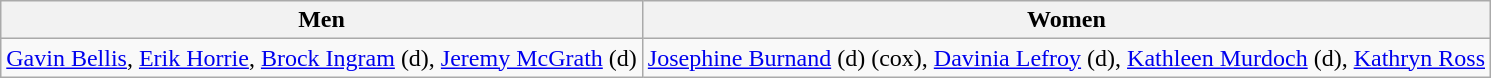<table class="wikitable">
<tr>
<th>Men</th>
<th>Women</th>
</tr>
<tr>
<td><a href='#'>Gavin Bellis</a>, <a href='#'>Erik Horrie</a>, <a href='#'>Brock Ingram</a> (d), <a href='#'>Jeremy McGrath</a> (d)</td>
<td><a href='#'>Josephine Burnand</a> (d) (cox), <a href='#'>Davinia Lefroy</a> (d), <a href='#'>Kathleen Murdoch</a> (d), <a href='#'>Kathryn Ross</a></td>
</tr>
</table>
